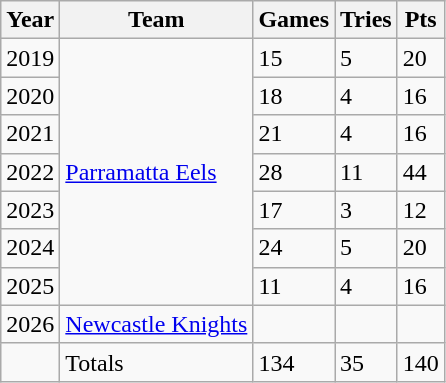<table class="wikitable">
<tr>
<th>Year</th>
<th>Team</th>
<th>Games</th>
<th>Tries</th>
<th>Pts</th>
</tr>
<tr>
<td>2019</td>
<td rowspan="7"> <a href='#'>Parramatta Eels</a></td>
<td>15</td>
<td>5</td>
<td>20</td>
</tr>
<tr>
<td>2020</td>
<td>18</td>
<td>4</td>
<td>16</td>
</tr>
<tr>
<td>2021</td>
<td>21</td>
<td>4</td>
<td>16</td>
</tr>
<tr>
<td>2022</td>
<td>28</td>
<td>11</td>
<td>44</td>
</tr>
<tr>
<td>2023</td>
<td>17</td>
<td>3</td>
<td>12</td>
</tr>
<tr>
<td>2024</td>
<td>24</td>
<td>5</td>
<td>20</td>
</tr>
<tr>
<td>2025</td>
<td>11</td>
<td>4</td>
<td>16</td>
</tr>
<tr>
<td>2026</td>
<td> <a href='#'>Newcastle Knights</a></td>
<td></td>
<td></td>
<td></td>
</tr>
<tr>
<td></td>
<td>Totals</td>
<td>134</td>
<td>35</td>
<td>140</td>
</tr>
</table>
